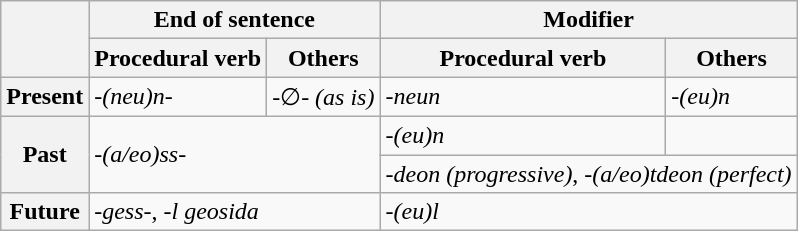<table class="wikitable">
<tr>
<th rowspan="2"></th>
<th colspan="2">End of sentence</th>
<th colspan="2">Modifier</th>
</tr>
<tr>
<th>Procedural verb</th>
<th>Others</th>
<th>Procedural verb</th>
<th>Others</th>
</tr>
<tr>
<th>Present</th>
<td> <em>-(neu)n-</em></td>
<td>-∅- <em>(as is)</em></td>
<td> <em>-neun</em></td>
<td> <em>-(eu)n</em></td>
</tr>
<tr>
<th rowspan="2">Past</th>
<td colspan="2" rowspan="2"> <em>-(a/eo)ss-</em></td>
<td> <em>-(eu)n</em></td>
<td></td>
</tr>
<tr>
<td colspan="2"> <em>-deon</em> <em>(progressive)</em>,  <em>-(a/eo)tdeon</em> <em>(perfect)</em></td>
</tr>
<tr>
<th>Future</th>
<td colspan="2"> <em>-gess-</em>,  <em>-l geosida</em></td>
<td colspan="2"> <em>-(eu)l</em></td>
</tr>
</table>
